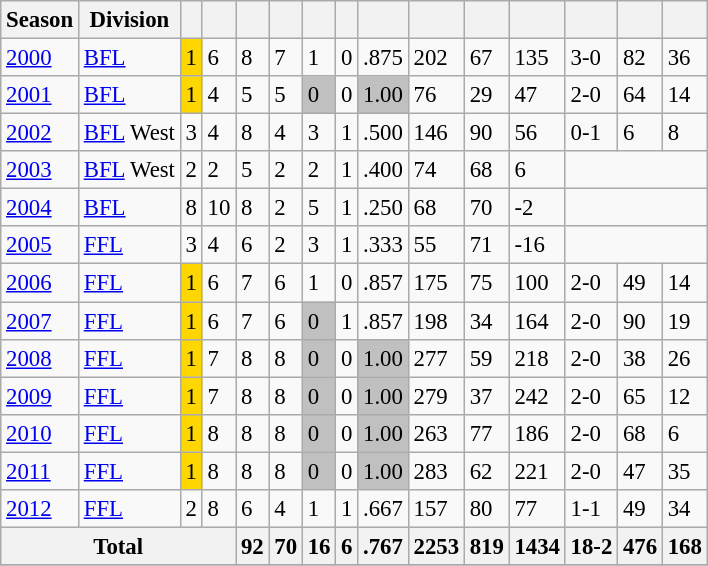<table class="wikitable sortable" style="font-size: 95%;">
<tr>
<th>Season</th>
<th class="unsortable">Division</th>
<th></th>
<th class="unsortable"></th>
<th class="unsortable"></th>
<th></th>
<th></th>
<th></th>
<th></th>
<th></th>
<th></th>
<th></th>
<th></th>
<th></th>
<th></th>
</tr>
<tr>
<td><a href='#'>2000</a></td>
<td><a href='#'>BFL</a></td>
<td bgcolor="FFD700">1</td>
<td>6</td>
<td>8</td>
<td>7</td>
<td>1</td>
<td>0</td>
<td>.875</td>
<td>202</td>
<td>67</td>
<td>135</td>
<td>3-0</td>
<td>82</td>
<td>36</td>
</tr>
<tr>
<td><a href='#'>2001</a></td>
<td><a href='#'>BFL</a> </td>
<td bgcolor="FFD700">1</td>
<td>4</td>
<td>5</td>
<td>5</td>
<td bgcolor="C0C0C0">0</td>
<td>0</td>
<td bgcolor="C0C0C0">1.00</td>
<td>76</td>
<td>29</td>
<td>47</td>
<td>2-0</td>
<td>64</td>
<td>14</td>
</tr>
<tr>
<td><a href='#'>2002</a></td>
<td><a href='#'>BFL</a> West</td>
<td>3</td>
<td>4</td>
<td>8</td>
<td>4</td>
<td>3</td>
<td>1</td>
<td>.500</td>
<td>146</td>
<td>90</td>
<td>56</td>
<td>0-1</td>
<td>6</td>
<td>8</td>
</tr>
<tr>
<td><a href='#'>2003</a></td>
<td><a href='#'>BFL</a> West</td>
<td>2</td>
<td>2</td>
<td>5</td>
<td>2</td>
<td>2</td>
<td>1</td>
<td>.400</td>
<td>74</td>
<td>68</td>
<td>6</td>
<td colspan=3></td>
</tr>
<tr>
<td><a href='#'>2004</a></td>
<td><a href='#'>BFL</a></td>
<td>8</td>
<td>10</td>
<td>8</td>
<td>2</td>
<td>5</td>
<td>1</td>
<td>.250</td>
<td>68</td>
<td>70</td>
<td>-2</td>
<td colspan=3></td>
</tr>
<tr>
<td><a href='#'>2005</a></td>
<td><a href='#'>FFL</a></td>
<td>3</td>
<td>4</td>
<td>6</td>
<td>2</td>
<td>3</td>
<td>1</td>
<td>.333</td>
<td>55</td>
<td>71</td>
<td>-16</td>
<td colspan=3></td>
</tr>
<tr>
<td><a href='#'>2006</a></td>
<td><a href='#'>FFL</a></td>
<td bgcolor="FFD700">1</td>
<td>6</td>
<td>7</td>
<td>6</td>
<td>1</td>
<td>0</td>
<td>.857</td>
<td>175</td>
<td>75</td>
<td>100</td>
<td>2-0</td>
<td>49</td>
<td>14</td>
</tr>
<tr>
<td><a href='#'>2007</a></td>
<td><a href='#'>FFL</a></td>
<td bgcolor="FFD700">1</td>
<td>6</td>
<td>7</td>
<td>6</td>
<td bgcolor="C0C0C0">0</td>
<td>1</td>
<td>.857</td>
<td>198</td>
<td>34</td>
<td>164</td>
<td>2-0</td>
<td>90</td>
<td>19</td>
</tr>
<tr>
<td><a href='#'>2008</a></td>
<td><a href='#'>FFL</a></td>
<td bgcolor="FFD700">1</td>
<td>7</td>
<td>8</td>
<td>8</td>
<td bgcolor="C0C0C0">0</td>
<td>0</td>
<td bgcolor="C0C0C0">1.00</td>
<td>277</td>
<td>59</td>
<td>218</td>
<td>2-0</td>
<td>38</td>
<td>26</td>
</tr>
<tr>
<td><a href='#'>2009</a></td>
<td><a href='#'>FFL</a></td>
<td bgcolor="FFD700">1</td>
<td>7</td>
<td>8</td>
<td>8</td>
<td bgcolor="C0C0C0">0</td>
<td>0</td>
<td bgcolor="C0C0C0">1.00</td>
<td>279</td>
<td>37</td>
<td>242</td>
<td>2-0</td>
<td>65</td>
<td>12</td>
</tr>
<tr>
<td><a href='#'>2010</a></td>
<td><a href='#'>FFL</a></td>
<td bgcolor="FFD700">1</td>
<td>8</td>
<td>8</td>
<td>8</td>
<td bgcolor="C0C0C0">0</td>
<td>0</td>
<td bgcolor="C0C0C0">1.00</td>
<td>263</td>
<td>77</td>
<td>186</td>
<td>2-0</td>
<td>68</td>
<td>6</td>
</tr>
<tr>
<td><a href='#'>2011</a></td>
<td><a href='#'>FFL</a></td>
<td bgcolor="FFD700">1</td>
<td>8</td>
<td>8</td>
<td>8</td>
<td bgcolor="C0C0C0">0</td>
<td>0</td>
<td bgcolor="C0C0C0">1.00</td>
<td>283</td>
<td>62</td>
<td>221</td>
<td>2-0</td>
<td>47</td>
<td>35</td>
</tr>
<tr>
<td><a href='#'>2012</a></td>
<td><a href='#'>FFL</a></td>
<td>2</td>
<td>8</td>
<td>6</td>
<td>4</td>
<td>1</td>
<td>1</td>
<td>.667</td>
<td>157</td>
<td>80</td>
<td>77</td>
<td>1-1</td>
<td>49</td>
<td>34</td>
</tr>
<tr class="sortbottom">
<th colspan=4>Total</th>
<th>92</th>
<th>70</th>
<th>16</th>
<th>6</th>
<th>.767</th>
<th>2253</th>
<th>819</th>
<th>1434</th>
<th>18-2</th>
<th>476</th>
<th>168</th>
</tr>
<tr>
</tr>
</table>
